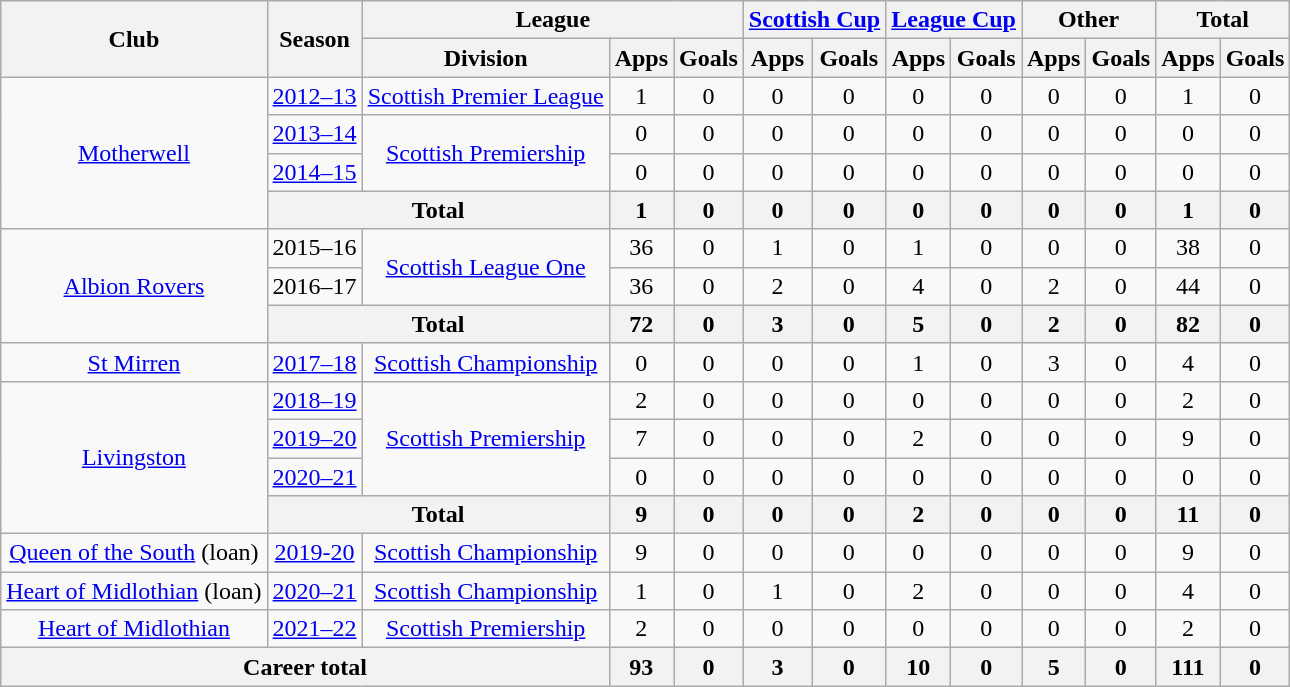<table class="wikitable" style="text-align: center">
<tr>
<th rowspan="2">Club</th>
<th rowspan="2">Season</th>
<th colspan="3">League</th>
<th colspan="2"><a href='#'>Scottish Cup</a></th>
<th colspan="2"><a href='#'>League Cup</a></th>
<th colspan="2">Other</th>
<th colspan="2">Total</th>
</tr>
<tr>
<th>Division</th>
<th>Apps</th>
<th>Goals</th>
<th>Apps</th>
<th>Goals</th>
<th>Apps</th>
<th>Goals</th>
<th>Apps</th>
<th>Goals</th>
<th>Apps</th>
<th>Goals</th>
</tr>
<tr>
<td rowspan="4"><a href='#'>Motherwell</a></td>
<td><a href='#'>2012–13</a></td>
<td><a href='#'>Scottish Premier League</a></td>
<td>1</td>
<td>0</td>
<td>0</td>
<td>0</td>
<td>0</td>
<td>0</td>
<td>0</td>
<td>0</td>
<td>1</td>
<td>0</td>
</tr>
<tr>
<td><a href='#'>2013–14</a></td>
<td rowspan="2"><a href='#'>Scottish Premiership</a></td>
<td>0</td>
<td>0</td>
<td>0</td>
<td>0</td>
<td>0</td>
<td>0</td>
<td>0</td>
<td>0</td>
<td>0</td>
<td>0</td>
</tr>
<tr>
<td><a href='#'>2014–15</a></td>
<td>0</td>
<td>0</td>
<td>0</td>
<td>0</td>
<td>0</td>
<td>0</td>
<td>0</td>
<td>0</td>
<td>0</td>
<td>0</td>
</tr>
<tr>
<th colspan="2">Total</th>
<th>1</th>
<th>0</th>
<th>0</th>
<th>0</th>
<th>0</th>
<th>0</th>
<th>0</th>
<th>0</th>
<th>1</th>
<th>0</th>
</tr>
<tr>
<td rowspan="3"><a href='#'>Albion Rovers</a></td>
<td>2015–16</td>
<td rowspan="2"><a href='#'>Scottish League One</a></td>
<td>36</td>
<td>0</td>
<td>1</td>
<td>0</td>
<td>1</td>
<td>0</td>
<td>0</td>
<td>0</td>
<td>38</td>
<td>0</td>
</tr>
<tr>
<td>2016–17</td>
<td>36</td>
<td>0</td>
<td>2</td>
<td>0</td>
<td>4</td>
<td>0</td>
<td>2</td>
<td>0</td>
<td>44</td>
<td>0</td>
</tr>
<tr>
<th colspan="2">Total</th>
<th>72</th>
<th>0</th>
<th>3</th>
<th>0</th>
<th>5</th>
<th>0</th>
<th>2</th>
<th>0</th>
<th>82</th>
<th>0</th>
</tr>
<tr>
<td><a href='#'>St Mirren</a></td>
<td><a href='#'>2017–18</a></td>
<td><a href='#'>Scottish Championship</a></td>
<td>0</td>
<td>0</td>
<td>0</td>
<td>0</td>
<td>1</td>
<td>0</td>
<td>3</td>
<td>0</td>
<td>4</td>
<td>0</td>
</tr>
<tr>
<td rowspan=4><a href='#'>Livingston</a></td>
<td><a href='#'>2018–19</a></td>
<td rowspan=3><a href='#'>Scottish Premiership</a></td>
<td>2</td>
<td>0</td>
<td>0</td>
<td>0</td>
<td>0</td>
<td>0</td>
<td>0</td>
<td>0</td>
<td>2</td>
<td>0</td>
</tr>
<tr>
<td><a href='#'>2019–20</a></td>
<td>7</td>
<td>0</td>
<td>0</td>
<td>0</td>
<td>2</td>
<td>0</td>
<td>0</td>
<td>0</td>
<td>9</td>
<td>0</td>
</tr>
<tr>
<td><a href='#'>2020–21</a></td>
<td>0</td>
<td>0</td>
<td>0</td>
<td>0</td>
<td>0</td>
<td>0</td>
<td>0</td>
<td>0</td>
<td>0</td>
<td>0</td>
</tr>
<tr>
<th colspan=2>Total</th>
<th>9</th>
<th>0</th>
<th>0</th>
<th>0</th>
<th>2</th>
<th>0</th>
<th>0</th>
<th>0</th>
<th>11</th>
<th>0</th>
</tr>
<tr>
<td><a href='#'>Queen of the South</a> (loan)</td>
<td><a href='#'>2019-20</a></td>
<td><a href='#'>Scottish Championship</a></td>
<td>9</td>
<td>0</td>
<td>0</td>
<td>0</td>
<td>0</td>
<td>0</td>
<td>0</td>
<td>0</td>
<td>9</td>
<td>0</td>
</tr>
<tr>
<td><a href='#'>Heart of Midlothian</a> (loan)</td>
<td><a href='#'>2020–21</a></td>
<td><a href='#'>Scottish Championship</a></td>
<td>1</td>
<td>0</td>
<td>1</td>
<td>0</td>
<td>2</td>
<td>0</td>
<td>0</td>
<td>0</td>
<td>4</td>
<td>0</td>
</tr>
<tr>
<td><a href='#'>Heart of Midlothian</a></td>
<td><a href='#'>2021–22</a></td>
<td><a href='#'>Scottish Premiership</a></td>
<td>2</td>
<td>0</td>
<td>0</td>
<td>0</td>
<td>0</td>
<td>0</td>
<td>0</td>
<td>0</td>
<td>2</td>
<td>0</td>
</tr>
<tr>
<th colspan="3">Career total</th>
<th>93</th>
<th>0</th>
<th>3</th>
<th>0</th>
<th>10</th>
<th>0</th>
<th>5</th>
<th>0</th>
<th>111</th>
<th>0</th>
</tr>
</table>
